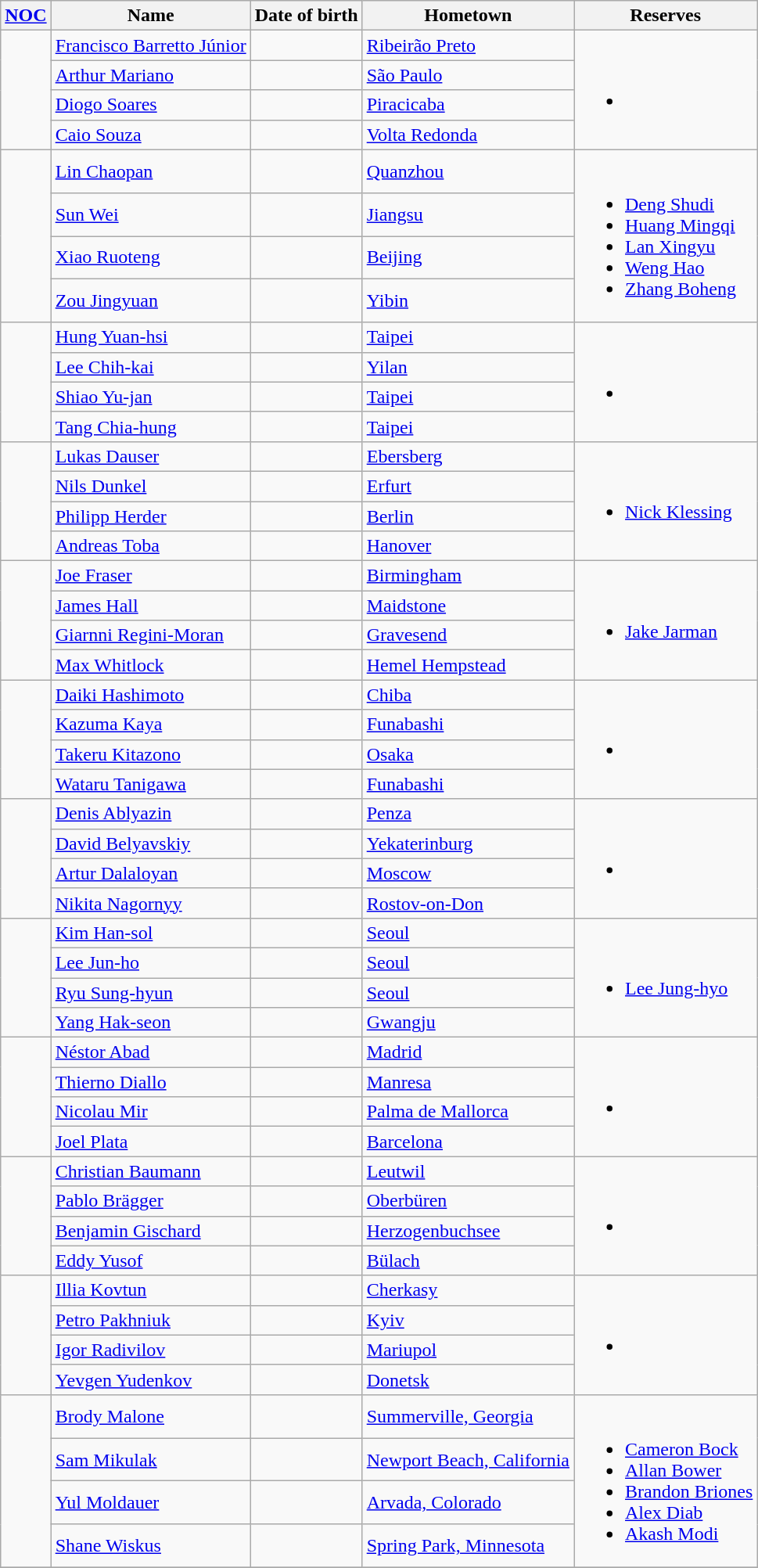<table class="wikitable sortable">
<tr>
<th><a href='#'>NOC</a></th>
<th>Name</th>
<th>Date of birth</th>
<th>Hometown</th>
<th>Reserves</th>
</tr>
<tr>
<td rowspan="4"></td>
<td><a href='#'>Francisco Barretto Júnior</a></td>
<td></td>
<td><a href='#'>Ribeirão Preto</a></td>
<td rowspan="4"><br><ul><li></li></ul></td>
</tr>
<tr>
<td><a href='#'>Arthur Mariano</a></td>
<td></td>
<td><a href='#'>São Paulo</a></td>
</tr>
<tr>
<td><a href='#'>Diogo Soares</a></td>
<td></td>
<td><a href='#'>Piracicaba</a></td>
</tr>
<tr>
<td><a href='#'>Caio Souza</a></td>
<td></td>
<td><a href='#'>Volta Redonda</a></td>
</tr>
<tr>
<td rowspan="4"></td>
<td><a href='#'>Lin Chaopan</a></td>
<td></td>
<td><a href='#'>Quanzhou</a></td>
<td rowspan="4"><br><ul><li><a href='#'>Deng Shudi</a></li><li><a href='#'>Huang Mingqi</a></li><li><a href='#'>Lan Xingyu</a></li><li><a href='#'>Weng Hao</a></li><li><a href='#'>Zhang Boheng</a></li></ul></td>
</tr>
<tr>
<td><a href='#'>Sun Wei</a></td>
<td></td>
<td><a href='#'>Jiangsu</a></td>
</tr>
<tr>
<td><a href='#'>Xiao Ruoteng</a></td>
<td></td>
<td><a href='#'>Beijing</a></td>
</tr>
<tr>
<td><a href='#'>Zou Jingyuan</a></td>
<td></td>
<td><a href='#'>Yibin</a></td>
</tr>
<tr>
<td rowspan="4"></td>
<td><a href='#'>Hung Yuan-hsi</a></td>
<td></td>
<td><a href='#'>Taipei</a></td>
<td rowspan="4"><br><ul><li></li></ul></td>
</tr>
<tr>
<td><a href='#'>Lee Chih-kai</a></td>
<td></td>
<td><a href='#'>Yilan</a></td>
</tr>
<tr>
<td><a href='#'>Shiao Yu-jan</a></td>
<td></td>
<td><a href='#'>Taipei</a></td>
</tr>
<tr>
<td><a href='#'>Tang Chia-hung</a></td>
<td></td>
<td><a href='#'>Taipei</a></td>
</tr>
<tr>
<td rowspan="4"></td>
<td><a href='#'>Lukas Dauser</a></td>
<td></td>
<td><a href='#'>Ebersberg</a></td>
<td rowspan="4"><br><ul><li><a href='#'>Nick Klessing</a></li></ul></td>
</tr>
<tr>
<td><a href='#'>Nils Dunkel</a></td>
<td></td>
<td><a href='#'>Erfurt</a></td>
</tr>
<tr>
<td><a href='#'>Philipp Herder</a></td>
<td></td>
<td><a href='#'>Berlin</a></td>
</tr>
<tr>
<td><a href='#'>Andreas Toba</a></td>
<td></td>
<td><a href='#'>Hanover</a></td>
</tr>
<tr>
<td rowspan="4"></td>
<td><a href='#'>Joe Fraser</a></td>
<td></td>
<td><a href='#'>Birmingham</a></td>
<td rowspan="4"><br><ul><li><a href='#'>Jake Jarman</a></li></ul></td>
</tr>
<tr>
<td><a href='#'>James Hall</a></td>
<td></td>
<td><a href='#'>Maidstone</a></td>
</tr>
<tr>
<td><a href='#'>Giarnni Regini-Moran</a></td>
<td></td>
<td><a href='#'>Gravesend</a></td>
</tr>
<tr>
<td><a href='#'>Max Whitlock</a></td>
<td></td>
<td><a href='#'>Hemel Hempstead</a></td>
</tr>
<tr>
<td rowspan="4"></td>
<td><a href='#'>Daiki Hashimoto</a></td>
<td></td>
<td><a href='#'>Chiba</a></td>
<td rowspan="4"><br><ul><li></li></ul></td>
</tr>
<tr>
<td><a href='#'>Kazuma Kaya</a></td>
<td></td>
<td><a href='#'>Funabashi</a></td>
</tr>
<tr>
<td><a href='#'>Takeru Kitazono</a></td>
<td></td>
<td><a href='#'>Osaka</a></td>
</tr>
<tr>
<td><a href='#'>Wataru Tanigawa</a></td>
<td></td>
<td><a href='#'>Funabashi</a></td>
</tr>
<tr>
<td rowspan="4"></td>
<td><a href='#'>Denis Ablyazin</a></td>
<td></td>
<td><a href='#'>Penza</a></td>
<td rowspan="4"><br><ul><li></li></ul></td>
</tr>
<tr>
<td><a href='#'>David Belyavskiy</a></td>
<td></td>
<td><a href='#'>Yekaterinburg</a></td>
</tr>
<tr>
<td><a href='#'>Artur Dalaloyan</a></td>
<td></td>
<td><a href='#'>Moscow</a></td>
</tr>
<tr>
<td><a href='#'>Nikita Nagornyy</a></td>
<td></td>
<td><a href='#'>Rostov-on-Don</a></td>
</tr>
<tr>
<td rowspan="4"></td>
<td><a href='#'>Kim Han-sol</a></td>
<td></td>
<td><a href='#'>Seoul</a></td>
<td rowspan="4"><br><ul><li><a href='#'>Lee Jung-hyo</a></li></ul></td>
</tr>
<tr>
<td><a href='#'>Lee Jun-ho</a></td>
<td></td>
<td><a href='#'>Seoul</a></td>
</tr>
<tr>
<td><a href='#'>Ryu Sung-hyun</a></td>
<td></td>
<td><a href='#'>Seoul</a></td>
</tr>
<tr>
<td><a href='#'>Yang Hak-seon</a></td>
<td></td>
<td><a href='#'>Gwangju</a></td>
</tr>
<tr>
<td rowspan="4"></td>
<td><a href='#'>Néstor Abad</a></td>
<td></td>
<td><a href='#'>Madrid</a></td>
<td rowspan="4"><br><ul><li></li></ul></td>
</tr>
<tr>
<td><a href='#'>Thierno Diallo</a></td>
<td></td>
<td><a href='#'>Manresa</a></td>
</tr>
<tr>
<td><a href='#'>Nicolau Mir</a></td>
<td></td>
<td><a href='#'>Palma de Mallorca</a></td>
</tr>
<tr>
<td><a href='#'>Joel Plata</a></td>
<td></td>
<td><a href='#'>Barcelona</a></td>
</tr>
<tr>
<td rowspan="4"></td>
<td><a href='#'>Christian Baumann</a></td>
<td></td>
<td><a href='#'>Leutwil</a></td>
<td rowspan="4"><br><ul><li></li></ul></td>
</tr>
<tr>
<td><a href='#'>Pablo Brägger</a></td>
<td></td>
<td><a href='#'>Oberbüren</a></td>
</tr>
<tr>
<td><a href='#'>Benjamin Gischard</a></td>
<td></td>
<td><a href='#'>Herzogenbuchsee</a></td>
</tr>
<tr>
<td><a href='#'>Eddy Yusof</a></td>
<td></td>
<td><a href='#'>Bülach</a></td>
</tr>
<tr>
<td rowspan="4"></td>
<td><a href='#'>Illia Kovtun</a></td>
<td></td>
<td><a href='#'>Cherkasy</a></td>
<td rowspan="4"><br><ul><li></li></ul></td>
</tr>
<tr>
<td><a href='#'>Petro Pakhniuk</a></td>
<td></td>
<td><a href='#'>Kyiv</a></td>
</tr>
<tr>
<td><a href='#'>Igor Radivilov</a></td>
<td></td>
<td><a href='#'>Mariupol</a></td>
</tr>
<tr>
<td><a href='#'>Yevgen Yudenkov</a></td>
<td></td>
<td><a href='#'>Donetsk</a></td>
</tr>
<tr>
<td rowspan="4"></td>
<td><a href='#'>Brody Malone</a></td>
<td></td>
<td><a href='#'>Summerville, Georgia</a></td>
<td rowspan="4"><br><ul><li><a href='#'>Cameron Bock</a></li><li><a href='#'>Allan Bower</a></li><li><a href='#'>Brandon Briones</a></li><li><a href='#'>Alex Diab</a></li><li><a href='#'>Akash Modi</a></li></ul></td>
</tr>
<tr>
<td><a href='#'>Sam Mikulak</a></td>
<td></td>
<td><a href='#'>Newport Beach, California</a></td>
</tr>
<tr>
<td><a href='#'>Yul Moldauer</a></td>
<td></td>
<td><a href='#'>Arvada, Colorado</a></td>
</tr>
<tr>
<td><a href='#'>Shane Wiskus</a></td>
<td></td>
<td><a href='#'>Spring Park, Minnesota</a></td>
</tr>
<tr>
</tr>
</table>
